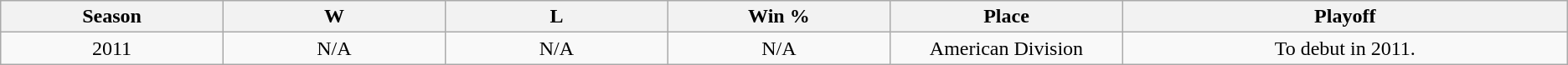<table class="wikitable">
<tr>
<th bgcolor="#DDDDFF" width="5%">Season</th>
<th bgcolor="#DDDDFF" width="5%">W</th>
<th bgcolor="#DDDDFF" width="5%">L</th>
<th bgcolor="#DDDDFF" width="5%">Win %</th>
<th bgcolor="#DDDDFF" width="5%">Place</th>
<th bgcolor="#DDDDFF" width="10%">Playoff</th>
</tr>
<tr align=center>
<td>2011</td>
<td>N/A</td>
<td>N/A</td>
<td>N/A</td>
<td>American Division</td>
<td>To debut in 2011.</td>
</tr>
</table>
